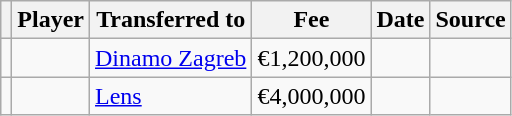<table class="wikitable plainrowheaders sortable">
<tr>
<th></th>
<th scope="col">Player</th>
<th>Transferred to</th>
<th style="width: 65px;">Fee</th>
<th scope="col">Date</th>
<th scope="col">Source</th>
</tr>
<tr>
<td align=center></td>
<td></td>
<td> <a href='#'>Dinamo Zagreb</a></td>
<td>€1,200,000</td>
<td></td>
<td></td>
</tr>
<tr>
<td align=center></td>
<td></td>
<td> <a href='#'>Lens</a></td>
<td>€4,000,000</td>
<td></td>
<td></td>
</tr>
</table>
